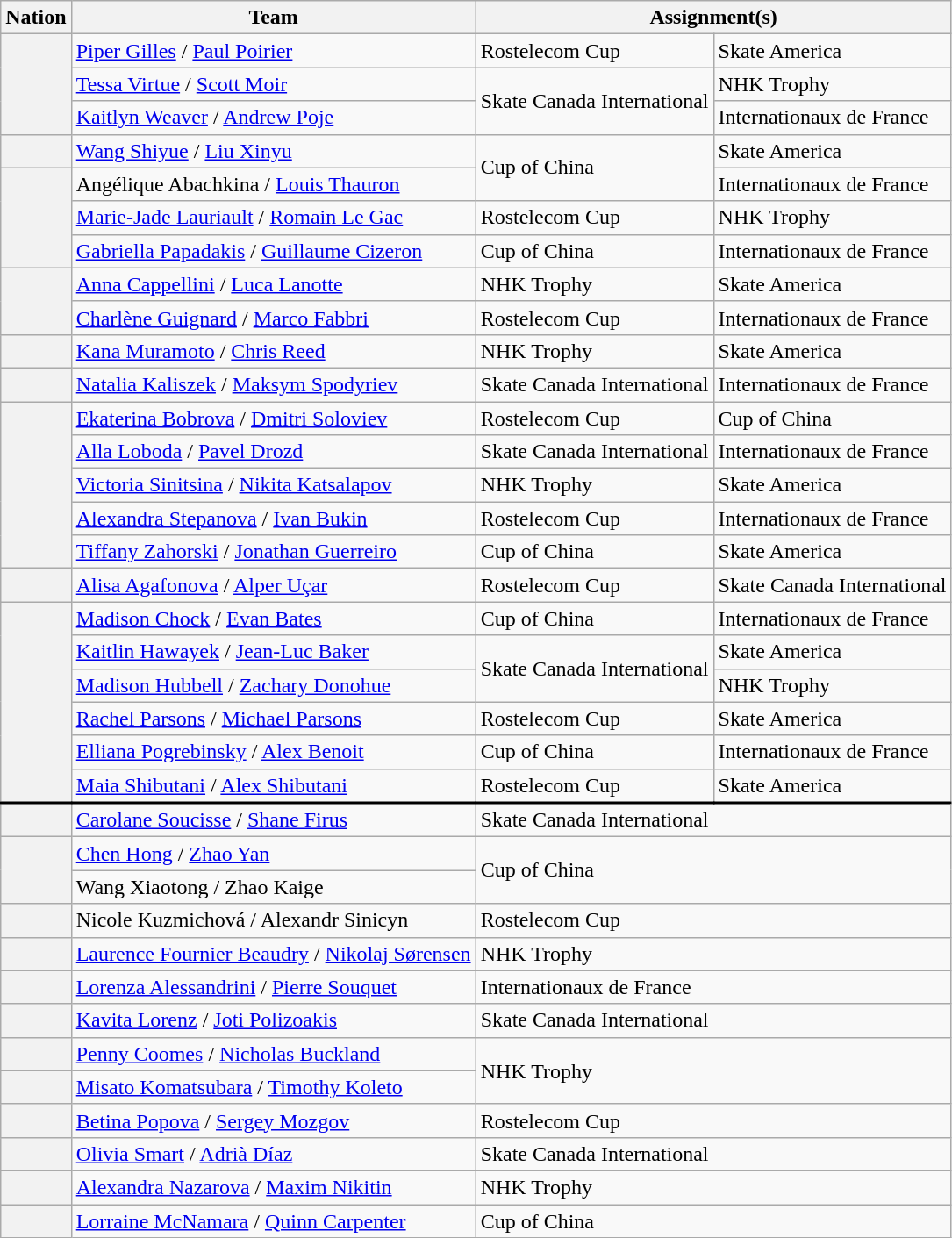<table class="wikitable unsortable" style="text-align:left">
<tr>
<th scope="col">Nation</th>
<th scope="col">Team</th>
<th scope="col" colspan="2">Assignment(s)</th>
</tr>
<tr>
<th scope="row" style="text-align:left" rowspan="3"></th>
<td><a href='#'>Piper Gilles</a> / <a href='#'>Paul Poirier</a></td>
<td>Rostelecom Cup</td>
<td>Skate America</td>
</tr>
<tr>
<td><a href='#'>Tessa Virtue</a> / <a href='#'>Scott Moir</a></td>
<td rowspan="2">Skate Canada International</td>
<td>NHK Trophy</td>
</tr>
<tr>
<td><a href='#'>Kaitlyn Weaver</a> / <a href='#'>Andrew Poje</a></td>
<td>Internationaux de France</td>
</tr>
<tr>
<th scope="row" style="text-align:left"></th>
<td><a href='#'>Wang Shiyue</a> / <a href='#'>Liu Xinyu</a></td>
<td rowspan="2">Cup of China</td>
<td>Skate America</td>
</tr>
<tr>
<th scope="row" style="text-align:left" rowspan="3"></th>
<td>Angélique Abachkina / <a href='#'>Louis Thauron</a></td>
<td>Internationaux de France</td>
</tr>
<tr>
<td><a href='#'>Marie-Jade Lauriault</a> / <a href='#'>Romain Le Gac</a></td>
<td>Rostelecom Cup</td>
<td>NHK Trophy</td>
</tr>
<tr>
<td><a href='#'>Gabriella Papadakis</a> / <a href='#'>Guillaume Cizeron</a></td>
<td>Cup of China</td>
<td>Internationaux de France</td>
</tr>
<tr>
<th scope="row" style="text-align:left" rowspan="2"></th>
<td><a href='#'>Anna Cappellini</a> / <a href='#'>Luca Lanotte</a></td>
<td>NHK Trophy</td>
<td>Skate America</td>
</tr>
<tr>
<td><a href='#'>Charlène Guignard</a> / <a href='#'>Marco Fabbri</a></td>
<td>Rostelecom Cup</td>
<td>Internationaux de France</td>
</tr>
<tr>
<th scope="row" style="text-align:left"></th>
<td><a href='#'>Kana Muramoto</a> / <a href='#'>Chris Reed</a></td>
<td>NHK Trophy</td>
<td>Skate America</td>
</tr>
<tr>
<th scope="row" style="text-align:left"></th>
<td><a href='#'>Natalia Kaliszek</a> / <a href='#'>Maksym Spodyriev</a></td>
<td>Skate Canada International</td>
<td>Internationaux de France</td>
</tr>
<tr>
<th scope="row" style="text-align:left" rowspan="5"></th>
<td><a href='#'>Ekaterina Bobrova</a> / <a href='#'>Dmitri Soloviev</a></td>
<td>Rostelecom Cup</td>
<td>Cup of China</td>
</tr>
<tr>
<td><a href='#'>Alla Loboda</a> / <a href='#'>Pavel Drozd</a></td>
<td>Skate Canada International</td>
<td>Internationaux de France</td>
</tr>
<tr>
<td><a href='#'>Victoria Sinitsina</a> / <a href='#'>Nikita Katsalapov</a></td>
<td>NHK Trophy</td>
<td>Skate America</td>
</tr>
<tr>
<td><a href='#'>Alexandra Stepanova</a> / <a href='#'>Ivan Bukin</a></td>
<td>Rostelecom Cup</td>
<td>Internationaux de France</td>
</tr>
<tr>
<td><a href='#'>Tiffany Zahorski</a> / <a href='#'>Jonathan Guerreiro</a></td>
<td>Cup of China</td>
<td>Skate America</td>
</tr>
<tr>
<th scope="row" style="text-align:left"></th>
<td><a href='#'>Alisa Agafonova</a> / <a href='#'>Alper Uçar</a></td>
<td>Rostelecom Cup</td>
<td>Skate Canada International</td>
</tr>
<tr>
<th scope="row" style="text-align:left" rowspan="6"></th>
<td><a href='#'>Madison Chock</a> / <a href='#'>Evan Bates</a></td>
<td>Cup of China</td>
<td>Internationaux de France</td>
</tr>
<tr>
<td><a href='#'>Kaitlin Hawayek</a> / <a href='#'>Jean-Luc Baker</a></td>
<td rowspan="2">Skate Canada International</td>
<td>Skate America</td>
</tr>
<tr>
<td><a href='#'>Madison Hubbell</a> / <a href='#'>Zachary Donohue</a></td>
<td>NHK Trophy</td>
</tr>
<tr>
<td><a href='#'>Rachel Parsons</a> / <a href='#'>Michael Parsons</a></td>
<td>Rostelecom Cup</td>
<td>Skate America</td>
</tr>
<tr>
<td><a href='#'>Elliana Pogrebinsky</a> / <a href='#'>Alex Benoit</a></td>
<td>Cup of China</td>
<td>Internationaux de France</td>
</tr>
<tr>
<td><a href='#'>Maia Shibutani</a> / <a href='#'>Alex Shibutani</a></td>
<td>Rostelecom Cup</td>
<td>Skate America</td>
</tr>
<tr style="border-top:2.5px solid">
<th scope="row" style="text-align:left"></th>
<td><a href='#'>Carolane Soucisse</a> / <a href='#'>Shane Firus</a></td>
<td colspan="2">Skate Canada International</td>
</tr>
<tr>
<th scope="row" style="text-align:left" rowspan="2"></th>
<td><a href='#'>Chen Hong</a> / <a href='#'>Zhao Yan</a></td>
<td colspan="2" rowspan="2">Cup of China</td>
</tr>
<tr>
<td>Wang Xiaotong / Zhao Kaige</td>
</tr>
<tr>
<th scope="row" style="text-align:left"></th>
<td>Nicole Kuzmichová / Alexandr Sinicyn</td>
<td colspan="2">Rostelecom Cup</td>
</tr>
<tr>
<th scope="row" style="text-align:left"></th>
<td><a href='#'>Laurence Fournier Beaudry</a> / <a href='#'>Nikolaj Sørensen</a></td>
<td colspan="2">NHK Trophy</td>
</tr>
<tr>
<th scope="row" style="text-align:left"></th>
<td><a href='#'>Lorenza Alessandrini</a> / <a href='#'>Pierre Souquet</a></td>
<td colspan="2">Internationaux de France</td>
</tr>
<tr>
<th scope="row" style="text-align:left"></th>
<td><a href='#'>Kavita Lorenz</a> / <a href='#'>Joti Polizoakis</a></td>
<td colspan="2">Skate Canada International</td>
</tr>
<tr>
<th scope="row" style="text-align:left"></th>
<td><a href='#'>Penny Coomes</a> / <a href='#'>Nicholas Buckland</a></td>
<td colspan="2" rowspan="2">NHK Trophy</td>
</tr>
<tr>
<th scope="row" style="text-align:left"></th>
<td><a href='#'>Misato Komatsubara</a> / <a href='#'>Timothy Koleto</a></td>
</tr>
<tr>
<th scope="row" style="text-align:left"></th>
<td><a href='#'>Betina Popova</a> / <a href='#'>Sergey Mozgov</a></td>
<td colspan="2">Rostelecom Cup</td>
</tr>
<tr>
<th scope="row" style="text-align:left"></th>
<td><a href='#'>Olivia Smart</a> / <a href='#'>Adrià Díaz</a></td>
<td colspan="2">Skate Canada International</td>
</tr>
<tr>
<th scope="row" style="text-align:left"></th>
<td><a href='#'>Alexandra Nazarova</a> / <a href='#'>Maxim Nikitin</a></td>
<td colspan="2">NHK Trophy</td>
</tr>
<tr>
<th scope="row" style="text-align:left"></th>
<td><a href='#'>Lorraine McNamara</a> / <a href='#'>Quinn Carpenter</a></td>
<td colspan="2">Cup of China</td>
</tr>
</table>
